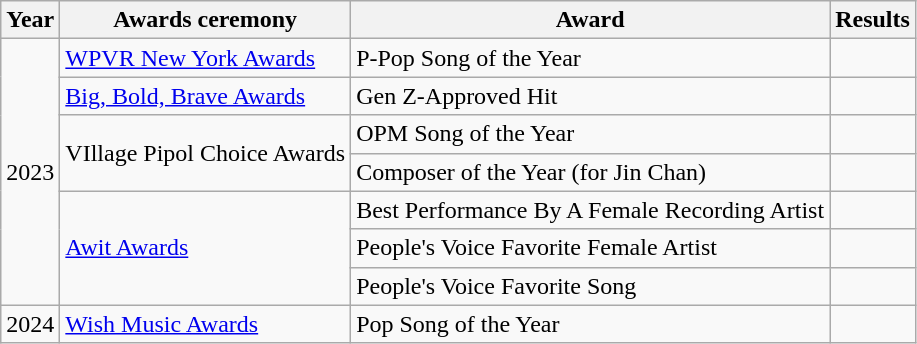<table class="wikitable">
<tr>
<th>Year</th>
<th>Awards ceremony</th>
<th>Award</th>
<th>Results</th>
</tr>
<tr>
<td rowspan="7">2023</td>
<td rowspan="1"><a href='#'>WPVR New York Awards</a></td>
<td>P-Pop Song of the Year</td>
<td></td>
</tr>
<tr>
<td><a href='#'>Big, Bold, Brave Awards</a></td>
<td>Gen Z-Approved Hit</td>
<td></td>
</tr>
<tr>
<td rowspan="2">VIllage Pipol Choice Awards</td>
<td>OPM Song of the Year</td>
<td></td>
</tr>
<tr>
<td>Composer of the Year (for Jin Chan)</td>
<td></td>
</tr>
<tr>
<td rowspan="3"><a href='#'>Awit Awards</a></td>
<td>Best Performance By A Female Recording Artist</td>
<td></td>
</tr>
<tr>
<td>People's Voice Favorite Female Artist</td>
<td></td>
</tr>
<tr>
<td>People's Voice Favorite Song</td>
<td></td>
</tr>
<tr>
<td>2024</td>
<td><a href='#'>Wish Music Awards</a></td>
<td>Pop Song of the Year</td>
<td></td>
</tr>
</table>
